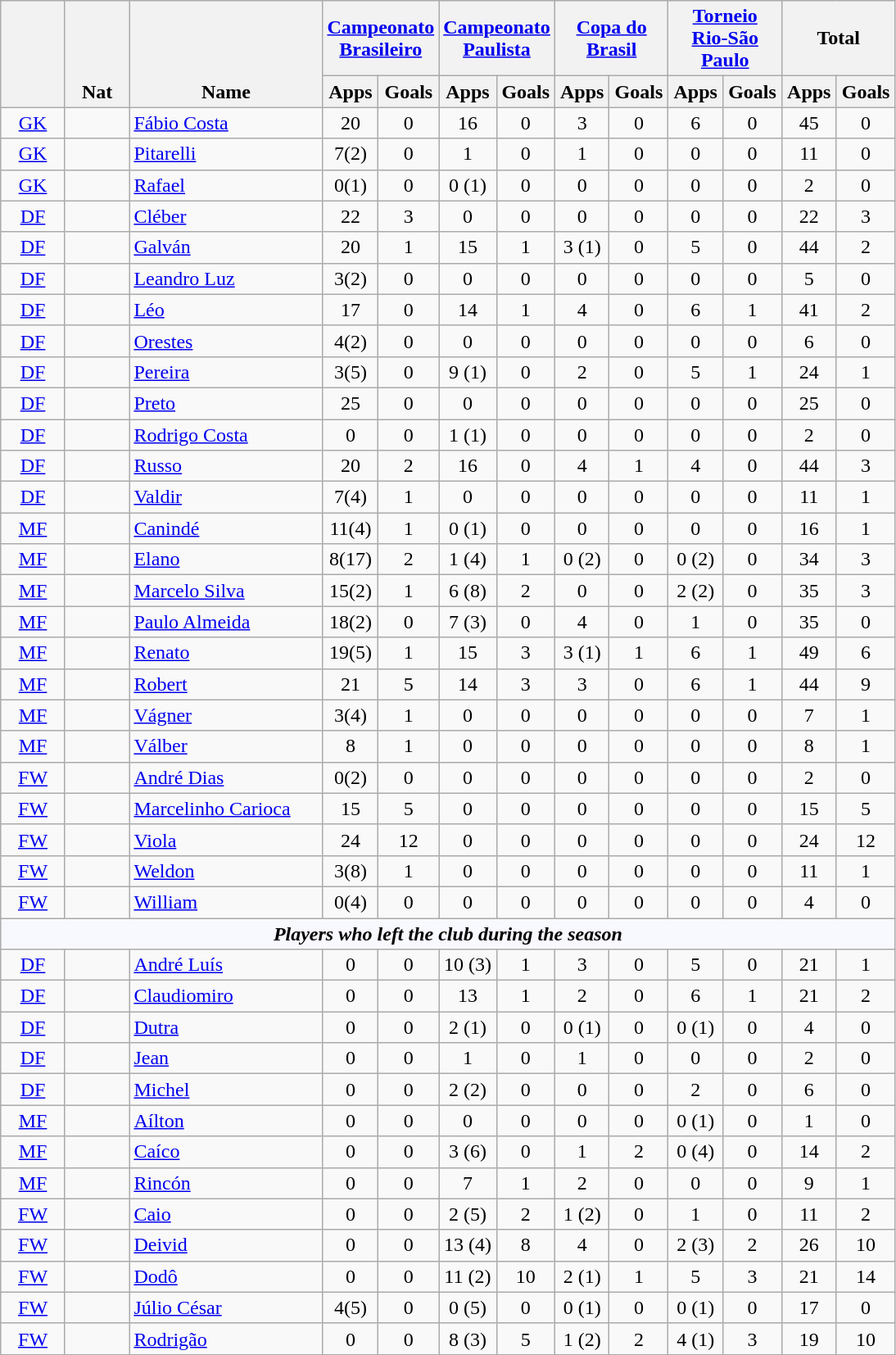<table class="wikitable sortable" style="text-align:center;">
<tr>
<th rowspan="2" width="45" valign="bottom"></th>
<th rowspan="2" width="45" valign="bottom">Nat</th>
<th rowspan="2" width="150" valign="bottom">Name</th>
<th colspan="2" width="85"><a href='#'>Campeonato Brasileiro</a></th>
<th colspan="2" width="85"><a href='#'>Campeonato Paulista</a></th>
<th colspan="2" width="85"><a href='#'>Copa do Brasil</a></th>
<th colspan="2" width="85"><a href='#'>Torneio Rio-São Paulo</a></th>
<th colspan="2" width="85">Total</th>
</tr>
<tr>
<th>Apps</th>
<th>Goals</th>
<th>Apps</th>
<th>Goals</th>
<th>Apps</th>
<th>Goals</th>
<th>Apps</th>
<th>Goals</th>
<th>Apps</th>
<th>Goals</th>
</tr>
<tr>
<td><a href='#'>GK</a></td>
<td></td>
<td align=left><a href='#'>Fábio Costa</a></td>
<td>20</td>
<td>0</td>
<td>16</td>
<td>0</td>
<td>3</td>
<td>0</td>
<td>6</td>
<td>0</td>
<td>45</td>
<td>0</td>
</tr>
<tr>
<td><a href='#'>GK</a></td>
<td></td>
<td align=left><a href='#'>Pitarelli</a></td>
<td>7(2)</td>
<td>0</td>
<td>1</td>
<td>0</td>
<td>1</td>
<td>0</td>
<td>0</td>
<td>0</td>
<td>11</td>
<td>0</td>
</tr>
<tr>
<td><a href='#'>GK</a></td>
<td></td>
<td align=left><a href='#'>Rafael</a></td>
<td>0(1)</td>
<td>0</td>
<td>0 (1)</td>
<td>0</td>
<td>0</td>
<td>0</td>
<td>0</td>
<td>0</td>
<td>2</td>
<td>0</td>
</tr>
<tr>
<td><a href='#'>DF</a></td>
<td></td>
<td align=left><a href='#'>Cléber</a></td>
<td>22</td>
<td>3</td>
<td>0</td>
<td>0</td>
<td>0</td>
<td>0</td>
<td>0</td>
<td>0</td>
<td>22</td>
<td>3</td>
</tr>
<tr>
<td><a href='#'>DF</a></td>
<td></td>
<td align=left><a href='#'>Galván</a></td>
<td>20</td>
<td>1</td>
<td>15</td>
<td>1</td>
<td>3 (1)</td>
<td>0</td>
<td>5</td>
<td>0</td>
<td>44</td>
<td>2</td>
</tr>
<tr>
<td><a href='#'>DF</a></td>
<td></td>
<td align=left><a href='#'>Leandro Luz</a></td>
<td>3(2)</td>
<td>0</td>
<td>0</td>
<td>0</td>
<td>0</td>
<td>0</td>
<td>0</td>
<td>0</td>
<td>5</td>
<td>0</td>
</tr>
<tr>
<td><a href='#'>DF</a></td>
<td></td>
<td align=left><a href='#'>Léo</a></td>
<td>17</td>
<td>0</td>
<td>14</td>
<td>1</td>
<td>4</td>
<td>0</td>
<td>6</td>
<td>1</td>
<td>41</td>
<td>2</td>
</tr>
<tr>
<td><a href='#'>DF</a></td>
<td></td>
<td align=left><a href='#'>Orestes</a></td>
<td>4(2)</td>
<td>0</td>
<td>0</td>
<td>0</td>
<td>0</td>
<td>0</td>
<td>0</td>
<td>0</td>
<td>6</td>
<td>0</td>
</tr>
<tr>
<td><a href='#'>DF</a></td>
<td></td>
<td align=left><a href='#'>Pereira</a></td>
<td>3(5)</td>
<td>0</td>
<td>9 (1)</td>
<td>0</td>
<td>2</td>
<td>0</td>
<td>5</td>
<td>1</td>
<td>24</td>
<td>1</td>
</tr>
<tr>
<td><a href='#'>DF</a></td>
<td></td>
<td align=left><a href='#'>Preto</a></td>
<td>25</td>
<td>0</td>
<td>0</td>
<td>0</td>
<td>0</td>
<td>0</td>
<td>0</td>
<td>0</td>
<td>25</td>
<td>0</td>
</tr>
<tr>
<td><a href='#'>DF</a></td>
<td></td>
<td align=left><a href='#'>Rodrigo Costa</a></td>
<td>0</td>
<td>0</td>
<td>1 (1)</td>
<td>0</td>
<td>0</td>
<td>0</td>
<td>0</td>
<td>0</td>
<td>2</td>
<td>0</td>
</tr>
<tr>
<td><a href='#'>DF</a></td>
<td></td>
<td align=left><a href='#'>Russo</a></td>
<td>20</td>
<td>2</td>
<td>16</td>
<td>0</td>
<td>4</td>
<td>1</td>
<td>4</td>
<td>0</td>
<td>44</td>
<td>3</td>
</tr>
<tr>
<td><a href='#'>DF</a></td>
<td></td>
<td align=left><a href='#'>Valdir</a></td>
<td>7(4)</td>
<td>1</td>
<td>0</td>
<td>0</td>
<td>0</td>
<td>0</td>
<td>0</td>
<td>0</td>
<td>11</td>
<td>1</td>
</tr>
<tr>
<td><a href='#'>MF</a></td>
<td></td>
<td align=left><a href='#'>Canindé</a></td>
<td>11(4)</td>
<td>1</td>
<td>0 (1)</td>
<td>0</td>
<td>0</td>
<td>0</td>
<td>0</td>
<td>0</td>
<td>16</td>
<td>1</td>
</tr>
<tr>
<td><a href='#'>MF</a></td>
<td></td>
<td align=left><a href='#'>Elano</a></td>
<td>8(17)</td>
<td>2</td>
<td>1 (4)</td>
<td>1</td>
<td>0 (2)</td>
<td>0</td>
<td>0 (2)</td>
<td>0</td>
<td>34</td>
<td>3</td>
</tr>
<tr>
<td><a href='#'>MF</a></td>
<td></td>
<td align=left><a href='#'>Marcelo Silva</a></td>
<td>15(2)</td>
<td>1</td>
<td>6 (8)</td>
<td>2</td>
<td>0</td>
<td>0</td>
<td>2 (2)</td>
<td>0</td>
<td>35</td>
<td>3</td>
</tr>
<tr>
<td><a href='#'>MF</a></td>
<td></td>
<td align=left><a href='#'>Paulo Almeida</a></td>
<td>18(2)</td>
<td>0</td>
<td>7 (3)</td>
<td>0</td>
<td>4</td>
<td>0</td>
<td>1</td>
<td>0</td>
<td>35</td>
<td>0</td>
</tr>
<tr>
<td><a href='#'>MF</a></td>
<td></td>
<td align=left><a href='#'>Renato</a></td>
<td>19(5)</td>
<td>1</td>
<td>15</td>
<td>3</td>
<td>3 (1)</td>
<td>1</td>
<td>6</td>
<td>1</td>
<td>49</td>
<td>6</td>
</tr>
<tr>
<td><a href='#'>MF</a></td>
<td></td>
<td align=left><a href='#'>Robert</a></td>
<td>21</td>
<td>5</td>
<td>14</td>
<td>3</td>
<td>3</td>
<td>0</td>
<td>6</td>
<td>1</td>
<td>44</td>
<td>9</td>
</tr>
<tr>
<td><a href='#'>MF</a></td>
<td></td>
<td align=left><a href='#'>Vágner</a></td>
<td>3(4)</td>
<td>1</td>
<td>0</td>
<td>0</td>
<td>0</td>
<td>0</td>
<td>0</td>
<td>0</td>
<td>7</td>
<td>1</td>
</tr>
<tr>
<td><a href='#'>MF</a></td>
<td></td>
<td align=left><a href='#'>Válber</a></td>
<td>8</td>
<td>1</td>
<td>0</td>
<td>0</td>
<td>0</td>
<td>0</td>
<td>0</td>
<td>0</td>
<td>8</td>
<td>1</td>
</tr>
<tr>
<td><a href='#'>FW</a></td>
<td></td>
<td align=left><a href='#'>André Dias</a></td>
<td>0(2)</td>
<td>0</td>
<td>0</td>
<td>0</td>
<td>0</td>
<td>0</td>
<td>0</td>
<td>0</td>
<td>2</td>
<td>0</td>
</tr>
<tr>
<td><a href='#'>FW</a></td>
<td></td>
<td align=left><a href='#'>Marcelinho Carioca</a></td>
<td>15</td>
<td>5</td>
<td>0</td>
<td>0</td>
<td>0</td>
<td>0</td>
<td>0</td>
<td>0</td>
<td>15</td>
<td>5</td>
</tr>
<tr>
<td><a href='#'>FW</a></td>
<td></td>
<td align=left><a href='#'>Viola</a></td>
<td>24</td>
<td>12</td>
<td>0</td>
<td>0</td>
<td>0</td>
<td>0</td>
<td>0</td>
<td>0</td>
<td>24</td>
<td>12</td>
</tr>
<tr>
<td><a href='#'>FW</a></td>
<td></td>
<td align=left><a href='#'>Weldon</a></td>
<td>3(8)</td>
<td>1</td>
<td>0</td>
<td>0</td>
<td>0</td>
<td>0</td>
<td>0</td>
<td>0</td>
<td>11</td>
<td>1</td>
</tr>
<tr>
<td><a href='#'>FW</a></td>
<td></td>
<td align=left><a href='#'>William</a></td>
<td>0(4)</td>
<td>0</td>
<td>0</td>
<td>0</td>
<td>0</td>
<td>0</td>
<td>0</td>
<td>0</td>
<td>4</td>
<td>0</td>
</tr>
<tr>
<th colspan=13 style="background: #F8F8FF" align=center><em>Players who left the club during the season</em></th>
</tr>
<tr>
<td><a href='#'>DF</a></td>
<td></td>
<td align=left><a href='#'>André Luís</a></td>
<td>0</td>
<td>0</td>
<td>10 (3)</td>
<td>1</td>
<td>3</td>
<td>0</td>
<td>5</td>
<td>0</td>
<td>21</td>
<td>1</td>
</tr>
<tr>
<td><a href='#'>DF</a></td>
<td></td>
<td align=left><a href='#'>Claudiomiro</a></td>
<td>0</td>
<td>0</td>
<td>13</td>
<td>1</td>
<td>2</td>
<td>0</td>
<td>6</td>
<td>1</td>
<td>21</td>
<td>2</td>
</tr>
<tr>
<td><a href='#'>DF</a></td>
<td></td>
<td align=left><a href='#'>Dutra</a></td>
<td>0</td>
<td>0</td>
<td>2 (1)</td>
<td>0</td>
<td>0 (1)</td>
<td>0</td>
<td>0 (1)</td>
<td>0</td>
<td>4</td>
<td>0</td>
</tr>
<tr>
<td><a href='#'>DF</a></td>
<td></td>
<td align=left><a href='#'>Jean</a></td>
<td>0</td>
<td>0</td>
<td>1</td>
<td>0</td>
<td>1</td>
<td>0</td>
<td>0</td>
<td>0</td>
<td>2</td>
<td>0</td>
</tr>
<tr>
<td><a href='#'>DF</a></td>
<td></td>
<td align=left><a href='#'>Michel</a></td>
<td>0</td>
<td>0</td>
<td>2 (2)</td>
<td>0</td>
<td>0</td>
<td>0</td>
<td>2</td>
<td>0</td>
<td>6</td>
<td>0</td>
</tr>
<tr>
<td><a href='#'>MF</a></td>
<td></td>
<td align=left><a href='#'>Aílton</a></td>
<td>0</td>
<td>0</td>
<td>0</td>
<td>0</td>
<td>0</td>
<td>0</td>
<td>0 (1)</td>
<td>0</td>
<td>1</td>
<td>0</td>
</tr>
<tr>
<td><a href='#'>MF</a></td>
<td></td>
<td align=left><a href='#'>Caíco</a></td>
<td>0</td>
<td>0</td>
<td>3 (6)</td>
<td>0</td>
<td>1</td>
<td>2</td>
<td>0 (4)</td>
<td>0</td>
<td>14</td>
<td>2</td>
</tr>
<tr>
<td><a href='#'>MF</a></td>
<td></td>
<td align=left><a href='#'>Rincón</a></td>
<td>0</td>
<td>0</td>
<td>7</td>
<td>1</td>
<td>2</td>
<td>0</td>
<td>0</td>
<td>0</td>
<td>9</td>
<td>1</td>
</tr>
<tr>
<td><a href='#'>FW</a></td>
<td></td>
<td align=left><a href='#'>Caio</a></td>
<td>0</td>
<td>0</td>
<td>2 (5)</td>
<td>2</td>
<td>1 (2)</td>
<td>0</td>
<td>1</td>
<td>0</td>
<td>11</td>
<td>2</td>
</tr>
<tr>
<td><a href='#'>FW</a></td>
<td></td>
<td align=left><a href='#'>Deivid</a></td>
<td>0</td>
<td>0</td>
<td>13 (4)</td>
<td>8</td>
<td>4</td>
<td>0</td>
<td>2 (3)</td>
<td>2</td>
<td>26</td>
<td>10</td>
</tr>
<tr>
<td><a href='#'>FW</a></td>
<td></td>
<td align=left><a href='#'>Dodô</a></td>
<td>0</td>
<td>0</td>
<td>11 (2)</td>
<td>10</td>
<td>2 (1)</td>
<td>1</td>
<td>5</td>
<td>3</td>
<td>21</td>
<td>14</td>
</tr>
<tr>
<td><a href='#'>FW</a></td>
<td></td>
<td align=left><a href='#'>Júlio César</a></td>
<td>4(5)</td>
<td>0</td>
<td>0 (5)</td>
<td>0</td>
<td>0 (1)</td>
<td>0</td>
<td>0 (1)</td>
<td>0</td>
<td>17</td>
<td>0</td>
</tr>
<tr>
<td><a href='#'>FW</a></td>
<td></td>
<td align=left><a href='#'>Rodrigão</a></td>
<td>0</td>
<td>0</td>
<td>8 (3)</td>
<td>5</td>
<td>1 (2)</td>
<td>2</td>
<td>4 (1)</td>
<td>3</td>
<td>19</td>
<td>10</td>
</tr>
<tr>
</tr>
</table>
